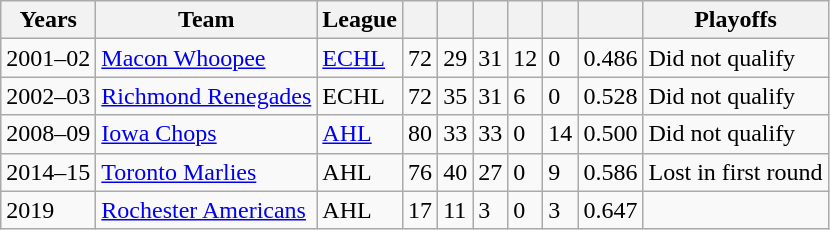<table class="wikitable">
<tr>
<th>Years</th>
<th>Team</th>
<th>League</th>
<th></th>
<th></th>
<th></th>
<th></th>
<th></th>
<th></th>
<th>Playoffs</th>
</tr>
<tr>
<td>2001–02</td>
<td><a href='#'>Macon Whoopee</a></td>
<td><a href='#'>ECHL</a></td>
<td>72</td>
<td>29</td>
<td>31</td>
<td>12</td>
<td>0</td>
<td>0.486</td>
<td>Did not qualify</td>
</tr>
<tr>
<td>2002–03</td>
<td><a href='#'>Richmond Renegades</a></td>
<td>ECHL</td>
<td>72</td>
<td>35</td>
<td>31</td>
<td>6</td>
<td>0</td>
<td>0.528</td>
<td>Did not qualify</td>
</tr>
<tr>
<td>2008–09</td>
<td><a href='#'>Iowa Chops</a></td>
<td><a href='#'>AHL</a></td>
<td>80</td>
<td>33</td>
<td>33</td>
<td>0</td>
<td>14</td>
<td>0.500</td>
<td>Did not qualify</td>
</tr>
<tr>
<td>2014–15</td>
<td><a href='#'>Toronto Marlies</a></td>
<td>AHL</td>
<td>76</td>
<td>40</td>
<td>27</td>
<td>0</td>
<td>9</td>
<td>0.586</td>
<td>Lost in first round</td>
</tr>
<tr>
<td>2019</td>
<td><a href='#'>Rochester Americans</a></td>
<td>AHL</td>
<td>17</td>
<td>11</td>
<td>3</td>
<td>0</td>
<td>3</td>
<td>0.647</td>
<td></td>
</tr>
</table>
